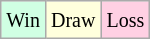<table class="wikitable">
<tr>
<td style="background:#d0ffe3;"><small>Win</small></td>
<td style="background:#ffffdd;"><small>Draw</small></td>
<td style="background:#ffd0e3;"><small>Loss</small></td>
</tr>
</table>
